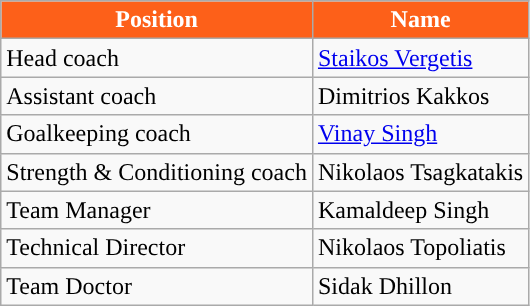<table class="wikitable">
<tr>
<th style="background:#FD6019; color:#FFFFFF;">Position</th>
<th style="background:#FD6019; color:#FFFFFF;">Name</th>
</tr>
<tr>
<td>Head coach</td>
<td> <a href='#'>Staikos Vergetis</a></td>
</tr>
<tr>
<td>Assistant coach</td>
<td> Dimitrios Kakkos</td>
</tr>
<tr>
<td>Goalkeeping coach</td>
<td> <a href='#'>Vinay Singh</a></td>
</tr>
<tr>
<td>Strength & Conditioning coach</td>
<td> Nikolaos Tsagkatakis</td>
</tr>
<tr>
<td>Team Manager</td>
<td> Kamaldeep Singh</td>
</tr>
<tr>
<td>Technical Director</td>
<td> Nikolaos Topoliatis</td>
</tr>
<tr>
<td>Team Doctor</td>
<td> Sidak Dhillon</td>
</tr>
</table>
